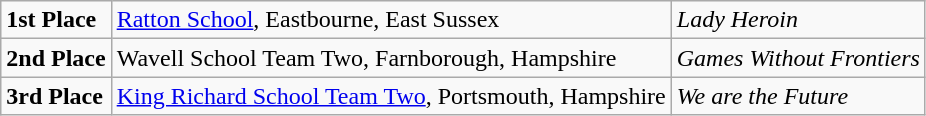<table class="wikitable">
<tr>
<td><strong>1st Place</strong></td>
<td><a href='#'>Ratton School</a>, Eastbourne, East Sussex</td>
<td><em>Lady Heroin</em></td>
</tr>
<tr>
<td><strong>2nd Place</strong></td>
<td>Wavell School Team Two, Farnborough, Hampshire</td>
<td><em>Games Without Frontiers</em></td>
</tr>
<tr>
<td><strong>3rd Place</strong></td>
<td><a href='#'>King Richard School Team Two</a>, Portsmouth, Hampshire</td>
<td><em>We are the Future</em></td>
</tr>
</table>
